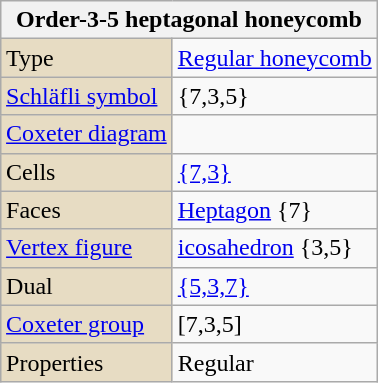<table class="wikitable" align="right" style="margin-left:10px">
<tr>
<th bgcolor=#e7dcc3 colspan=2>Order-3-5 heptagonal honeycomb</th>
</tr>
<tr>
<td bgcolor=#e7dcc3>Type</td>
<td><a href='#'>Regular honeycomb</a></td>
</tr>
<tr>
<td bgcolor=#e7dcc3><a href='#'>Schläfli symbol</a></td>
<td>{7,3,5}</td>
</tr>
<tr>
<td bgcolor=#e7dcc3><a href='#'>Coxeter diagram</a></td>
<td></td>
</tr>
<tr>
<td bgcolor=#e7dcc3>Cells</td>
<td><a href='#'>{7,3}</a> </td>
</tr>
<tr>
<td bgcolor=#e7dcc3>Faces</td>
<td><a href='#'>Heptagon</a> {7}</td>
</tr>
<tr>
<td bgcolor=#e7dcc3><a href='#'>Vertex figure</a></td>
<td><a href='#'>icosahedron</a> {3,5}</td>
</tr>
<tr>
<td bgcolor=#e7dcc3>Dual</td>
<td><a href='#'>{5,3,7}</a></td>
</tr>
<tr>
<td bgcolor=#e7dcc3><a href='#'>Coxeter group</a></td>
<td>[7,3,5]</td>
</tr>
<tr>
<td bgcolor=#e7dcc3>Properties</td>
<td>Regular</td>
</tr>
</table>
